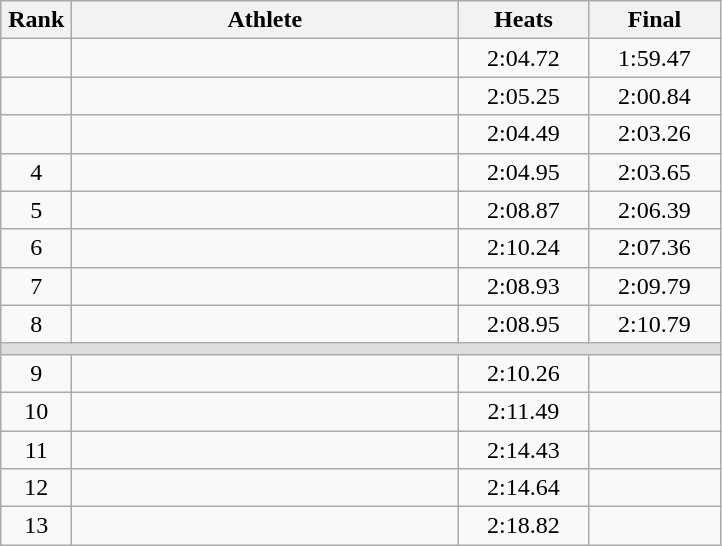<table class=wikitable style="text-align:center">
<tr>
<th width=40>Rank</th>
<th width=250>Athlete</th>
<th width=80>Heats</th>
<th width=80>Final</th>
</tr>
<tr>
<td></td>
<td align=left></td>
<td>2:04.72</td>
<td>1:59.47</td>
</tr>
<tr>
<td></td>
<td align=left></td>
<td>2:05.25</td>
<td>2:00.84</td>
</tr>
<tr>
<td></td>
<td align=left></td>
<td>2:04.49</td>
<td>2:03.26</td>
</tr>
<tr>
<td>4</td>
<td align=left></td>
<td>2:04.95</td>
<td>2:03.65</td>
</tr>
<tr>
<td>5</td>
<td align=left></td>
<td>2:08.87</td>
<td>2:06.39</td>
</tr>
<tr>
<td>6</td>
<td align=left></td>
<td>2:10.24</td>
<td>2:07.36</td>
</tr>
<tr>
<td>7</td>
<td align=left></td>
<td>2:08.93</td>
<td>2:09.79</td>
</tr>
<tr>
<td>8</td>
<td align=left></td>
<td>2:08.95</td>
<td>2:10.79</td>
</tr>
<tr bgcolor=#DDDDDD>
<td colspan=4></td>
</tr>
<tr>
<td>9</td>
<td align=left></td>
<td>2:10.26</td>
<td></td>
</tr>
<tr>
<td>10</td>
<td align=left></td>
<td>2:11.49</td>
<td></td>
</tr>
<tr>
<td>11</td>
<td align=left></td>
<td>2:14.43</td>
<td></td>
</tr>
<tr>
<td>12</td>
<td align=left></td>
<td>2:14.64</td>
<td></td>
</tr>
<tr>
<td>13</td>
<td align=left></td>
<td>2:18.82</td>
<td></td>
</tr>
</table>
